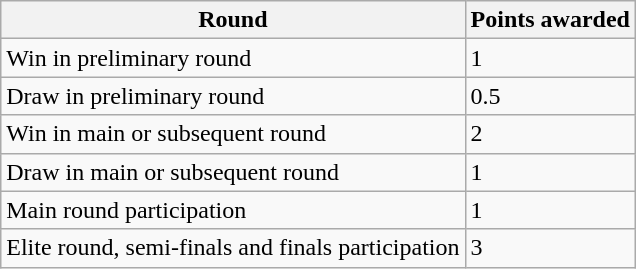<table class="wikitable">
<tr>
<th>Round</th>
<th>Points awarded</th>
</tr>
<tr>
<td>Win in preliminary round</td>
<td>1</td>
</tr>
<tr>
<td>Draw in preliminary round</td>
<td>0.5</td>
</tr>
<tr>
<td>Win in main or subsequent round</td>
<td>2</td>
</tr>
<tr>
<td>Draw in main or subsequent round</td>
<td>1</td>
</tr>
<tr>
<td>Main round participation</td>
<td>1</td>
</tr>
<tr>
<td>Elite round, semi-finals and finals participation</td>
<td>3</td>
</tr>
</table>
